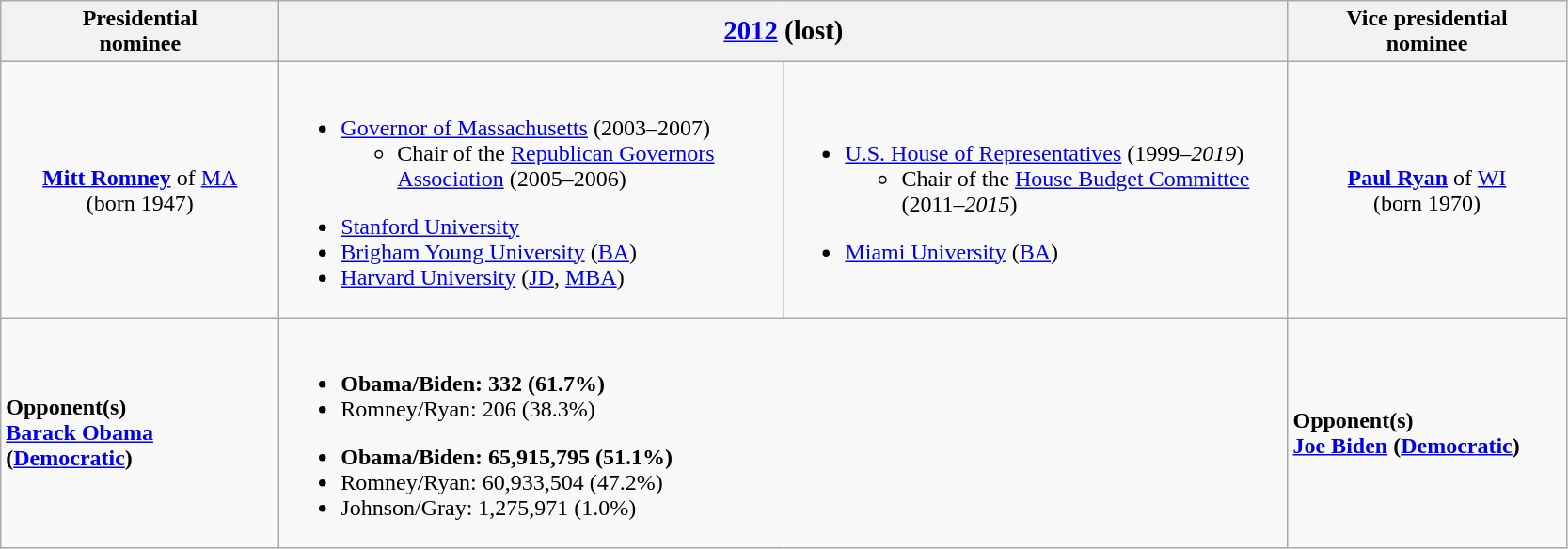<table class="wikitable">
<tr>
<th width=190>Presidential<br>nominee</th>
<th colspan=2><big><a href='#'>2012</a> (lost)</big></th>
<th width=190>Vice presidential<br>nominee</th>
</tr>
<tr>
<td style="text-align:center;"><strong><a href='#'>Mitt Romney</a></strong> of <a href='#'>MA</a><br>(born 1947)<br></td>
<td width=350><br><ul><li><a href='#'>Governor of Massachusetts</a> (2003–2007)<ul><li>Chair of the <a href='#'>Republican Governors Association</a> (2005–2006)</li></ul></li></ul><ul><li><a href='#'>Stanford University</a></li><li><a href='#'>Brigham Young University</a> (<a href='#'>BA</a>)</li><li><a href='#'>Harvard University</a>  (<a href='#'>JD</a>, <a href='#'>MBA</a>)</li></ul></td>
<td width=350><br><ul><li><a href='#'>U.S. House of Representatives</a> (1999–<em>2019</em>)<ul><li>Chair of the <a href='#'>House Budget Committee</a> (2011–<em>2015</em>)</li></ul></li></ul><ul><li><a href='#'>Miami University</a> (<a href='#'>BA</a>)</li></ul></td>
<td style="text-align:center;"><strong><a href='#'>Paul Ryan</a></strong> of <a href='#'>WI</a><br>(born 1970)<br></td>
</tr>
<tr>
<td><strong>Opponent(s)</strong><br><strong><a href='#'>Barack Obama</a> (<a href='#'>Democratic</a>)</strong></td>
<td colspan=2><br><ul><li><strong>Obama/Biden: 332 (61.7%)</strong></li><li>Romney/Ryan: 206 (38.3%)</li></ul><ul><li><strong>Obama/Biden: 65,915,795 (51.1%)</strong></li><li>Romney/Ryan: 60,933,504 (47.2%)</li><li>Johnson/Gray: 1,275,971 (1.0%)</li></ul></td>
<td><strong>Opponent(s)</strong><br><strong><a href='#'>Joe Biden</a> (<a href='#'>Democratic</a>)</strong></td>
</tr>
</table>
